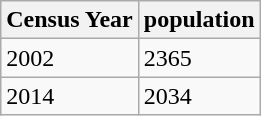<table class="wikitable">
<tr>
<th>Census Year</th>
<th>population</th>
</tr>
<tr>
<td>2002</td>
<td>2365</td>
</tr>
<tr>
<td>2014</td>
<td>2034 </td>
</tr>
</table>
